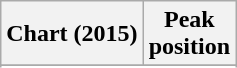<table class="wikitable sortable plainrowheaders" style="text-align:center">
<tr>
<th scope="col">Chart (2015)</th>
<th scope="col">Peak<br>position</th>
</tr>
<tr>
</tr>
<tr>
</tr>
<tr>
</tr>
</table>
